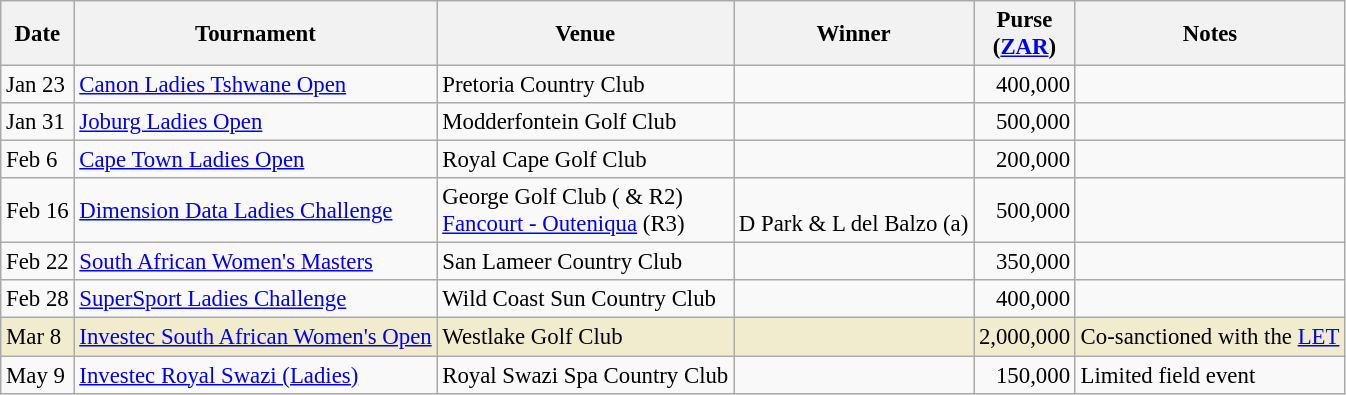<table class="wikitable sortable" style="font-size:95%;">
<tr>
<th>Date</th>
<th>Tournament</th>
<th>Venue</th>
<th>Winner</th>
<th>Purse<br>(<a href='#'>ZAR</a>)</th>
<th>Notes</th>
</tr>
<tr>
<td>Jan 23</td>
<td><a href='#'>Canon Ladies Tshwane Open</a></td>
<td>Pretoria Country Club</td>
<td> </td>
<td align=right>400,000</td>
<td></td>
</tr>
<tr>
<td>Jan 31</td>
<td><a href='#'>Joburg Ladies Open</a></td>
<td>Modderfontein Golf Club</td>
<td> </td>
<td align=right>500,000</td>
<td></td>
</tr>
<tr>
<td>Feb 6</td>
<td><a href='#'>Cape Town Ladies Open</a></td>
<td>Royal Cape Golf Club</td>
<td> </td>
<td align=right>200,000</td>
<td></td>
</tr>
<tr>
<td>Feb 16</td>
<td><a href='#'>Dimension Data Ladies Challenge</a></td>
<td>George Golf Club ( & R2)<br><a href='#'>Fancourt - Outeniqua</a> (R3)</td>
<td> <br> D Park & L del Balzo (a)</td>
<td align=right>500,000<br></td>
<td></td>
</tr>
<tr>
<td>Feb 22</td>
<td><a href='#'>South African Women's Masters</a></td>
<td>San Lameer Country Club</td>
<td> </td>
<td align=right>350,000</td>
<td></td>
</tr>
<tr>
<td>Feb 28</td>
<td><a href='#'>SuperSport Ladies Challenge</a></td>
<td>Wild Coast Sun Country Club</td>
<td> </td>
<td align=right>400,000</td>
<td></td>
</tr>
<tr style="background:#f2ecce;">
<td>Mar 8</td>
<td><a href='#'>Investec South African Women's Open</a></td>
<td>Westlake Golf Club</td>
<td> </td>
<td align=right>2,000,000</td>
<td>Co-sanctioned with the <a href='#'>LET</a></td>
</tr>
<tr>
<td>May 9</td>
<td><a href='#'>Investec Royal Swazi (Ladies)</a></td>
<td> Royal Swazi Spa Country Club</td>
<td> </td>
<td align=right>150,000</td>
<td>Limited field event</td>
</tr>
</table>
